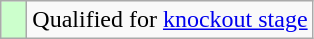<table class="wikitable">
<tr>
<td width=10px bgcolor=ccffcc></td>
<td>Qualified for <a href='#'>knockout stage</a></td>
</tr>
</table>
